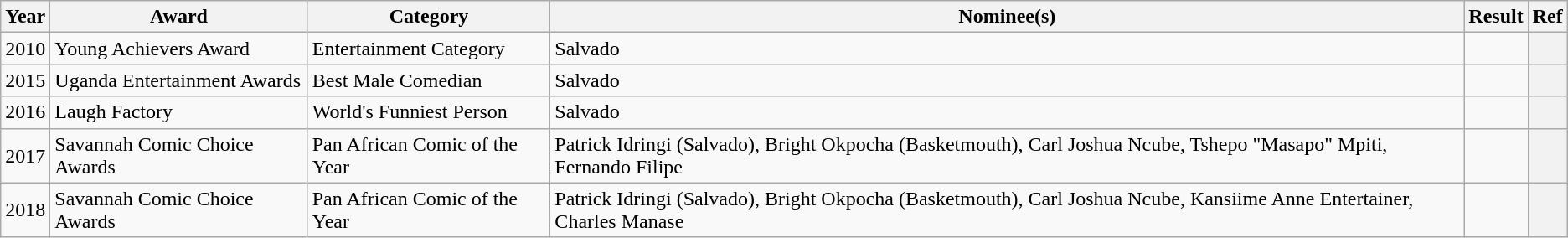<table class="wikitable">
<tr>
<th>Year</th>
<th>Award</th>
<th>Category</th>
<th>Nominee(s)</th>
<th>Result</th>
<th>Ref</th>
</tr>
<tr>
<td>2010</td>
<td>Young Achievers Award</td>
<td>Entertainment Category</td>
<td>Salvado</td>
<td></td>
<th align=center></th>
</tr>
<tr>
<td>2015</td>
<td>Uganda Entertainment Awards</td>
<td>Best Male Comedian</td>
<td>Salvado</td>
<td></td>
<th align=center></th>
</tr>
<tr>
<td>2016</td>
<td>Laugh Factory</td>
<td>World's Funniest Person</td>
<td>Salvado</td>
<td></td>
<th align=center></th>
</tr>
<tr>
<td>2017</td>
<td>Savannah Comic Choice Awards</td>
<td>Pan African Comic of the Year</td>
<td>Patrick Idringi (Salvado), Bright Okpocha (Basketmouth), Carl Joshua Ncube, Tshepo "Masapo" Mpiti, Fernando Filipe</td>
<td></td>
<th align=center></th>
</tr>
<tr>
<td>2018</td>
<td>Savannah Comic Choice Awards</td>
<td>Pan African Comic of the Year</td>
<td>Patrick Idringi (Salvado), Bright Okpocha (Basketmouth), Carl Joshua Ncube, Kansiime Anne Entertainer, Charles Manase</td>
<td></td>
<th align=center></th>
</tr>
</table>
